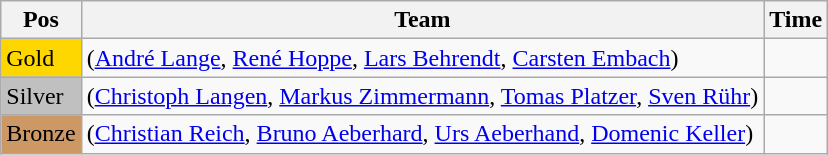<table class="wikitable">
<tr>
<th>Pos</th>
<th>Team</th>
<th>Time</th>
</tr>
<tr>
<td style="background:gold">Gold</td>
<td> (<a href='#'>André Lange</a>, <a href='#'>René Hoppe</a>, <a href='#'>Lars Behrendt</a>, <a href='#'>Carsten Embach</a>)</td>
<td></td>
</tr>
<tr>
<td style="background:silver">Silver</td>
<td> (<a href='#'>Christoph Langen</a>, <a href='#'>Markus Zimmermann</a>, <a href='#'>Tomas Platzer</a>, <a href='#'>Sven Rühr</a>)</td>
<td></td>
</tr>
<tr>
<td style="background:#cc9966">Bronze</td>
<td> (<a href='#'>Christian Reich</a>, <a href='#'>Bruno Aeberhard</a>, <a href='#'>Urs Aeberhand</a>, <a href='#'>Domenic Keller</a>)</td>
<td></td>
</tr>
</table>
